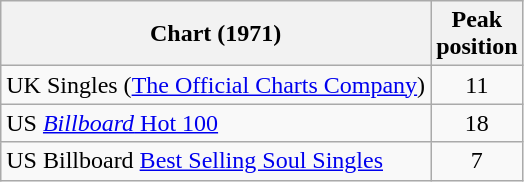<table class="wikitable sortable">
<tr>
<th>Chart (1971)</th>
<th>Peak<br>position</th>
</tr>
<tr>
<td>UK Singles (<a href='#'>The Official Charts Company</a>)</td>
<td align="center">11</td>
</tr>
<tr>
<td align="left">US <a href='#'><em>Billboard</em> Hot 100</a></td>
<td align="center">18</td>
</tr>
<tr>
<td align="left">US  Billboard <a href='#'>Best Selling Soul Singles</a></td>
<td align="center">7</td>
</tr>
</table>
